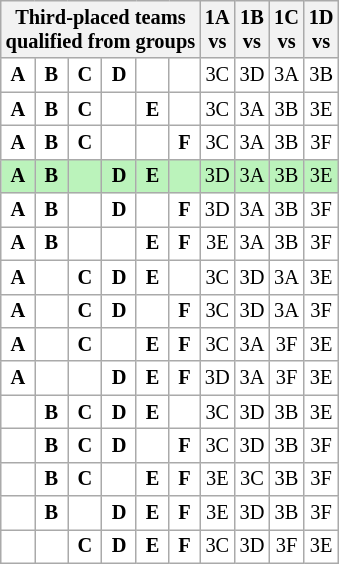<table class="wikitable" style="text-align:center; font-size:85%">
<tr>
<th colspan="6">Third-placed teams<br>qualified from groups</th>
<th>1A<br>vs</th>
<th>1B<br>vs</th>
<th>1C<br>vs</th>
<th>1D<br>vs</th>
</tr>
<tr bgcolor=#FFFFFF>
<td><strong>A</strong></td>
<td><strong>B</strong></td>
<td><strong>C</strong></td>
<td><strong>D</strong></td>
<td></td>
<td></td>
<td>3C</td>
<td>3D</td>
<td>3A</td>
<td>3B</td>
</tr>
<tr bgcolor=#FFFFFF>
<td><strong>A</strong></td>
<td><strong>B</strong></td>
<td><strong>C</strong></td>
<td></td>
<td><strong>E</strong></td>
<td></td>
<td>3C</td>
<td>3A</td>
<td>3B</td>
<td>3E</td>
</tr>
<tr bgcolor=#FFFFFF>
<td><strong>A</strong></td>
<td><strong>B</strong></td>
<td><strong>C</strong></td>
<td></td>
<td></td>
<td><strong>F</strong></td>
<td>3C</td>
<td>3A</td>
<td>3B</td>
<td>3F</td>
</tr>
<tr bgcolor=#BBF3BB>
<td><strong>A</strong></td>
<td><strong>B</strong></td>
<td></td>
<td><strong>D</strong></td>
<td><strong>E</strong></td>
<td></td>
<td>3D</td>
<td>3A</td>
<td>3B</td>
<td>3E</td>
</tr>
<tr bgcolor=#FFFFFF>
<td><strong>A</strong></td>
<td><strong>B</strong></td>
<td></td>
<td><strong>D</strong></td>
<td></td>
<td><strong>F</strong></td>
<td>3D</td>
<td>3A</td>
<td>3B</td>
<td>3F</td>
</tr>
<tr bgcolor=#FFFFFF>
<td><strong>A</strong></td>
<td><strong>B</strong></td>
<td></td>
<td></td>
<td><strong>E</strong></td>
<td><strong>F</strong></td>
<td>3E</td>
<td>3A</td>
<td>3B</td>
<td>3F</td>
</tr>
<tr bgcolor=#FFFFFF>
<td><strong>A</strong></td>
<td></td>
<td><strong>C</strong></td>
<td><strong>D</strong></td>
<td><strong>E</strong></td>
<td></td>
<td>3C</td>
<td>3D</td>
<td>3A</td>
<td>3E</td>
</tr>
<tr bgcolor=#FFFFFF>
<td><strong>A</strong></td>
<td></td>
<td><strong>C</strong></td>
<td><strong>D</strong></td>
<td></td>
<td><strong>F</strong></td>
<td>3C</td>
<td>3D</td>
<td>3A</td>
<td>3F</td>
</tr>
<tr bgcolor=#FFFFFF>
<td><strong>A</strong></td>
<td></td>
<td><strong>C</strong></td>
<td></td>
<td><strong>E</strong></td>
<td><strong>F</strong></td>
<td>3C</td>
<td>3A</td>
<td>3F</td>
<td>3E</td>
</tr>
<tr bgcolor=#FFFFFF>
<td><strong>A</strong></td>
<td></td>
<td></td>
<td><strong>D</strong></td>
<td><strong>E</strong></td>
<td><strong>F</strong></td>
<td>3D</td>
<td>3A</td>
<td>3F</td>
<td>3E</td>
</tr>
<tr bgcolor=#FFFFFF>
<td></td>
<td><strong>B</strong></td>
<td><strong>C</strong></td>
<td><strong>D</strong></td>
<td><strong>E</strong></td>
<td></td>
<td>3C</td>
<td>3D</td>
<td>3B</td>
<td>3E</td>
</tr>
<tr bgcolor=#FFFFFF>
<td></td>
<td><strong>B</strong></td>
<td><strong>C</strong></td>
<td><strong>D</strong></td>
<td></td>
<td><strong>F</strong></td>
<td>3C</td>
<td>3D</td>
<td>3B</td>
<td>3F</td>
</tr>
<tr bgcolor=#FFFFFF>
<td></td>
<td><strong>B</strong></td>
<td><strong>C</strong></td>
<td></td>
<td><strong>E</strong></td>
<td><strong>F</strong></td>
<td>3E</td>
<td>3C</td>
<td>3B</td>
<td>3F</td>
</tr>
<tr bgcolor=#FFFFFF>
<td></td>
<td><strong>B</strong></td>
<td></td>
<td><strong>D</strong></td>
<td><strong>E</strong></td>
<td><strong>F</strong></td>
<td>3E</td>
<td>3D</td>
<td>3B</td>
<td>3F</td>
</tr>
<tr bgcolor=#FFFFFF>
<td></td>
<td></td>
<td><strong>C</strong></td>
<td><strong>D</strong></td>
<td><strong>E</strong></td>
<td><strong>F</strong></td>
<td>3C</td>
<td>3D</td>
<td>3F</td>
<td>3E</td>
</tr>
</table>
